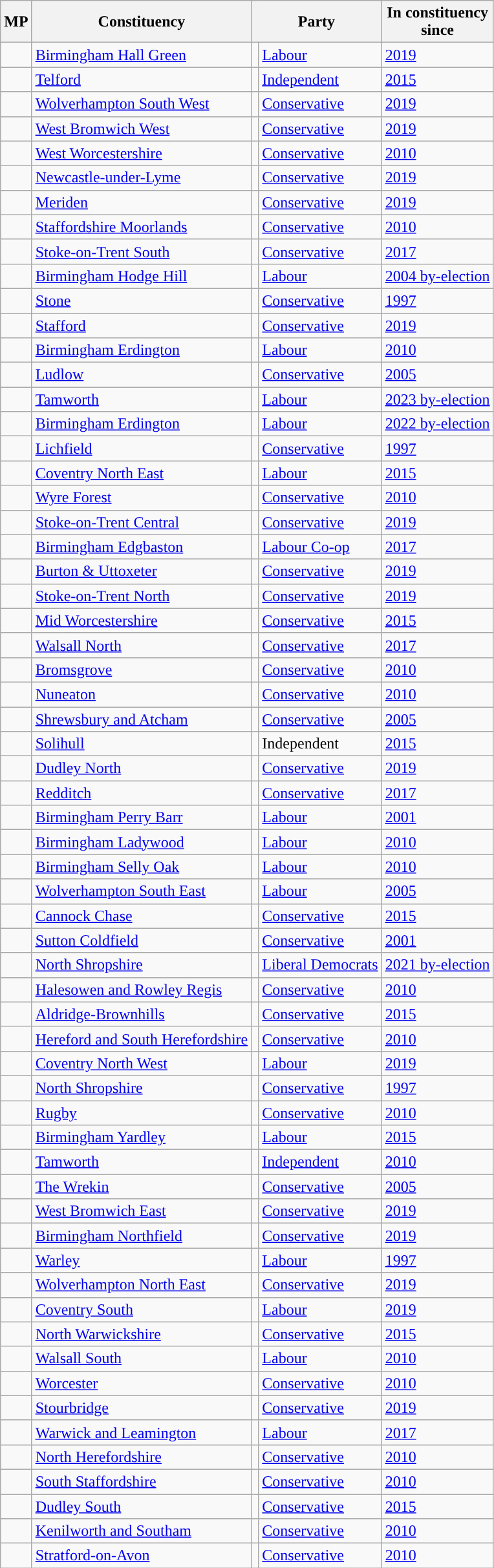<table class="wikitable sortable">
<tr>
<th>MP</th>
<th>Constituency</th>
<th colspan = "2" !>Party</th>
<th>In constituency<br>since</th>
</tr>
<tr>
<td></td>
<td><a href='#'>Birmingham Hall Green</a></td>
<td style="color:inherit;background:"></td>
<td><a href='#'>Labour</a></td>
<td><a href='#'>2019</a></td>
</tr>
<tr>
<td></td>
<td><a href='#'>Telford</a></td>
<td style="color:inherit;background:"></td>
<td><a href='#'>Independent</a></td>
<td><a href='#'>2015</a></td>
</tr>
<tr>
<td></td>
<td><a href='#'>Wolverhampton South West</a></td>
<td style="color:inherit;background:"></td>
<td><a href='#'>Conservative</a></td>
<td><a href='#'>2019</a></td>
</tr>
<tr>
<td></td>
<td><a href='#'>West Bromwich West</a></td>
<td style="color:inherit;background:"></td>
<td><a href='#'>Conservative</a></td>
<td><a href='#'>2019</a></td>
</tr>
<tr>
<td></td>
<td><a href='#'>West Worcestershire</a></td>
<td style="color:inherit;background:"></td>
<td><a href='#'>Conservative</a></td>
<td><a href='#'>2010</a></td>
</tr>
<tr>
<td></td>
<td><a href='#'>Newcastle-under-Lyme</a></td>
<td style="color:inherit;background:"></td>
<td><a href='#'>Conservative</a></td>
<td><a href='#'>2019</a></td>
</tr>
<tr>
<td></td>
<td><a href='#'>Meriden</a></td>
<td style="color:inherit;background:"></td>
<td><a href='#'>Conservative</a></td>
<td><a href='#'>2019</a></td>
</tr>
<tr>
<td></td>
<td><a href='#'>Staffordshire Moorlands</a></td>
<td style="color:inherit;background:"></td>
<td><a href='#'>Conservative</a></td>
<td><a href='#'>2010</a></td>
</tr>
<tr>
<td></td>
<td><a href='#'>Stoke-on-Trent South</a></td>
<td style="color:inherit;background:"></td>
<td><a href='#'>Conservative</a></td>
<td><a href='#'>2017</a></td>
</tr>
<tr>
<td></td>
<td><a href='#'>Birmingham Hodge Hill</a></td>
<td style="color:inherit;background:"></td>
<td><a href='#'>Labour</a></td>
<td><a href='#'>2004 by-election</a></td>
</tr>
<tr>
<td></td>
<td><a href='#'>Stone</a></td>
<td style="color:inherit;background:"></td>
<td><a href='#'>Conservative</a></td>
<td><a href='#'>1997</a></td>
</tr>
<tr>
<td></td>
<td><a href='#'>Stafford</a></td>
<td style="color:inherit;background:"></td>
<td><a href='#'>Conservative</a></td>
<td><a href='#'>2019</a></td>
</tr>
<tr>
<td><em></em></td>
<td><a href='#'>Birmingham Erdington</a></td>
<td style="color:inherit;background:"></td>
<td><a href='#'>Labour</a></td>
<td><a href='#'>2010</a></td>
</tr>
<tr>
<td></td>
<td><a href='#'>Ludlow</a></td>
<td style="color:inherit;background:"></td>
<td><a href='#'>Conservative</a></td>
<td><a href='#'>2005</a></td>
</tr>
<tr>
<td></td>
<td><a href='#'>Tamworth</a></td>
<td style="color:inherit;background:"></td>
<td><a href='#'>Labour</a></td>
<td><a href='#'>2023 by-election</a></td>
</tr>
<tr>
<td></td>
<td><a href='#'>Birmingham Erdington</a></td>
<td style="color:inherit;background:"></td>
<td><a href='#'>Labour</a></td>
<td><a href='#'>2022 by-election</a></td>
</tr>
<tr>
<td></td>
<td><a href='#'>Lichfield</a></td>
<td style="color:inherit;background:"></td>
<td><a href='#'>Conservative</a></td>
<td><a href='#'>1997</a></td>
</tr>
<tr>
<td></td>
<td><a href='#'>Coventry North East</a></td>
<td style="color:inherit;background:"></td>
<td><a href='#'>Labour</a></td>
<td><a href='#'>2015</a></td>
</tr>
<tr>
<td></td>
<td><a href='#'>Wyre Forest</a></td>
<td style="color:inherit;background:"></td>
<td><a href='#'>Conservative</a></td>
<td><a href='#'>2010</a></td>
</tr>
<tr>
<td></td>
<td><a href='#'>Stoke-on-Trent Central</a></td>
<td style="color:inherit;background:"></td>
<td><a href='#'>Conservative</a></td>
<td><a href='#'>2019</a></td>
</tr>
<tr>
<td></td>
<td><a href='#'>Birmingham Edgbaston</a></td>
<td style="color:inherit;background:"></td>
<td><a href='#'>Labour Co-op</a></td>
<td><a href='#'>2017</a></td>
</tr>
<tr>
<td></td>
<td><a href='#'>Burton & Uttoxeter</a></td>
<td style="color:inherit;background:"></td>
<td><a href='#'>Conservative</a></td>
<td><a href='#'>2019</a></td>
</tr>
<tr>
<td></td>
<td><a href='#'>Stoke-on-Trent North</a></td>
<td style="color:inherit;background:"></td>
<td><a href='#'>Conservative</a></td>
<td><a href='#'>2019</a></td>
</tr>
<tr>
<td></td>
<td><a href='#'>Mid Worcestershire</a></td>
<td style="color:inherit;background:"></td>
<td><a href='#'>Conservative</a></td>
<td><a href='#'>2015</a></td>
</tr>
<tr>
<td></td>
<td><a href='#'>Walsall North</a></td>
<td style="color:inherit;background:"></td>
<td><a href='#'>Conservative</a></td>
<td><a href='#'>2017</a></td>
</tr>
<tr>
<td></td>
<td><a href='#'>Bromsgrove</a></td>
<td style="color:inherit;background:"></td>
<td><a href='#'>Conservative</a></td>
<td><a href='#'>2010</a></td>
</tr>
<tr>
<td></td>
<td><a href='#'>Nuneaton</a></td>
<td style="color:inherit;background:"></td>
<td><a href='#'>Conservative</a></td>
<td><a href='#'>2010</a></td>
</tr>
<tr>
<td></td>
<td><a href='#'>Shrewsbury and Atcham</a></td>
<td style="color:inherit;background:"></td>
<td><a href='#'>Conservative</a></td>
<td><a href='#'>2005</a></td>
</tr>
<tr>
<td></td>
<td><a href='#'>Solihull</a></td>
<td style="color:inherit;background:"></td>
<td>Independent</td>
<td><a href='#'>2015</a></td>
</tr>
<tr>
<td></td>
<td><a href='#'>Dudley North</a></td>
<td style="color:inherit;background:"></td>
<td><a href='#'>Conservative</a></td>
<td><a href='#'>2019</a></td>
</tr>
<tr>
<td></td>
<td><a href='#'>Redditch</a></td>
<td style="color:inherit;background:"></td>
<td><a href='#'>Conservative</a></td>
<td><a href='#'>2017</a></td>
</tr>
<tr>
<td></td>
<td><a href='#'>Birmingham Perry Barr</a></td>
<td style="color:inherit;background:"></td>
<td><a href='#'>Labour</a></td>
<td><a href='#'>2001</a></td>
</tr>
<tr>
<td></td>
<td><a href='#'>Birmingham Ladywood</a></td>
<td style="color:inherit;background:"></td>
<td><a href='#'>Labour</a></td>
<td><a href='#'>2010</a></td>
</tr>
<tr>
<td></td>
<td><a href='#'>Birmingham Selly Oak</a></td>
<td style="color:inherit;background:"></td>
<td><a href='#'>Labour</a></td>
<td><a href='#'>2010</a></td>
</tr>
<tr>
<td></td>
<td><a href='#'>Wolverhampton South East</a></td>
<td style="color:inherit;background:"></td>
<td><a href='#'>Labour</a></td>
<td><a href='#'>2005</a></td>
</tr>
<tr>
<td></td>
<td><a href='#'>Cannock Chase</a></td>
<td style="color:inherit;background:"></td>
<td><a href='#'>Conservative</a></td>
<td><a href='#'>2015</a></td>
</tr>
<tr>
<td></td>
<td><a href='#'>Sutton Coldfield</a></td>
<td style="color:inherit;background:"></td>
<td><a href='#'>Conservative</a></td>
<td><a href='#'>2001</a></td>
</tr>
<tr>
<td></td>
<td><a href='#'>North Shropshire</a></td>
<td style="color:inherit;background:"></td>
<td><a href='#'>Liberal Democrats</a></td>
<td><a href='#'>2021 by-election</a></td>
</tr>
<tr>
<td></td>
<td><a href='#'>Halesowen and Rowley Regis</a></td>
<td style="color:inherit;background:"></td>
<td><a href='#'>Conservative</a></td>
<td><a href='#'>2010</a></td>
</tr>
<tr>
<td></td>
<td><a href='#'>Aldridge-Brownhills</a></td>
<td style="color:inherit;background:"></td>
<td><a href='#'>Conservative</a></td>
<td><a href='#'>2015</a></td>
</tr>
<tr>
<td></td>
<td><a href='#'>Hereford and South Herefordshire</a></td>
<td style="color:inherit;background:"></td>
<td><a href='#'>Conservative</a></td>
<td><a href='#'>2010</a></td>
</tr>
<tr>
<td></td>
<td><a href='#'>Coventry North West</a></td>
<td style="color:inherit;background:"></td>
<td><a href='#'>Labour</a></td>
<td><a href='#'>2019</a></td>
</tr>
<tr>
<td><em></em></td>
<td><a href='#'>North Shropshire</a></td>
<td style="color:inherit;background:"></td>
<td><a href='#'>Conservative</a></td>
<td><a href='#'>1997</a></td>
</tr>
<tr>
<td></td>
<td><a href='#'>Rugby</a></td>
<td style="color:inherit;background:"></td>
<td><a href='#'>Conservative</a></td>
<td><a href='#'>2010</a></td>
</tr>
<tr>
<td></td>
<td><a href='#'>Birmingham Yardley</a></td>
<td style="color:inherit;background:"></td>
<td><a href='#'>Labour</a></td>
<td><a href='#'>2015</a></td>
</tr>
<tr>
<td><em></em></td>
<td><a href='#'>Tamworth</a></td>
<td style="color:inherit;background:"></td>
<td><a href='#'>Independent</a></td>
<td><a href='#'>2010</a></td>
</tr>
<tr>
<td></td>
<td><a href='#'>The Wrekin</a></td>
<td style="color:inherit;background:"></td>
<td><a href='#'>Conservative</a></td>
<td><a href='#'>2005</a></td>
</tr>
<tr>
<td></td>
<td><a href='#'>West Bromwich East</a></td>
<td style="color:inherit;background:"></td>
<td><a href='#'>Conservative</a></td>
<td><a href='#'>2019</a></td>
</tr>
<tr>
<td></td>
<td><a href='#'>Birmingham Northfield</a></td>
<td style="color:inherit;background:"></td>
<td><a href='#'>Conservative</a></td>
<td><a href='#'>2019</a></td>
</tr>
<tr>
<td></td>
<td><a href='#'>Warley</a></td>
<td style="color:inherit;background:"></td>
<td><a href='#'>Labour</a></td>
<td><a href='#'>1997</a></td>
</tr>
<tr>
<td></td>
<td><a href='#'>Wolverhampton North East</a></td>
<td style="color:inherit;background:"></td>
<td><a href='#'>Conservative</a></td>
<td><a href='#'>2019</a></td>
</tr>
<tr>
<td></td>
<td><a href='#'>Coventry South</a></td>
<td style="color:inherit;background:"></td>
<td><a href='#'>Labour</a></td>
<td><a href='#'>2019</a></td>
</tr>
<tr>
<td></td>
<td><a href='#'>North Warwickshire</a></td>
<td style="color:inherit;background:"></td>
<td><a href='#'>Conservative</a></td>
<td><a href='#'>2015</a></td>
</tr>
<tr>
<td></td>
<td><a href='#'>Walsall South</a></td>
<td style="color:inherit;background:"></td>
<td><a href='#'>Labour</a></td>
<td><a href='#'>2010</a></td>
</tr>
<tr>
<td></td>
<td><a href='#'>Worcester</a></td>
<td style="color:inherit;background:"></td>
<td><a href='#'>Conservative</a></td>
<td><a href='#'>2010</a></td>
</tr>
<tr>
<td></td>
<td><a href='#'>Stourbridge</a></td>
<td style="color:inherit;background:"></td>
<td><a href='#'>Conservative</a></td>
<td><a href='#'>2019</a></td>
</tr>
<tr>
<td></td>
<td><a href='#'>Warwick and Leamington</a></td>
<td style="color:inherit;background:"></td>
<td><a href='#'>Labour</a></td>
<td><a href='#'>2017</a></td>
</tr>
<tr>
<td></td>
<td><a href='#'>North Herefordshire</a></td>
<td style="color:inherit;background:"></td>
<td><a href='#'>Conservative</a></td>
<td><a href='#'>2010</a></td>
</tr>
<tr>
<td></td>
<td><a href='#'>South Staffordshire</a></td>
<td style="color:inherit;background:"></td>
<td><a href='#'>Conservative</a></td>
<td><a href='#'>2010</a></td>
</tr>
<tr>
<td></td>
<td><a href='#'>Dudley South</a></td>
<td style="color:inherit;background:"></td>
<td><a href='#'>Conservative</a></td>
<td><a href='#'>2015</a></td>
</tr>
<tr>
<td></td>
<td><a href='#'>Kenilworth and Southam</a></td>
<td style="color:inherit;background:"></td>
<td><a href='#'>Conservative</a></td>
<td><a href='#'>2010</a></td>
</tr>
<tr>
<td></td>
<td><a href='#'>Stratford-on-Avon</a></td>
<td style="color:inherit;background:"></td>
<td><a href='#'>Conservative</a></td>
<td><a href='#'>2010</a></td>
</tr>
</table>
